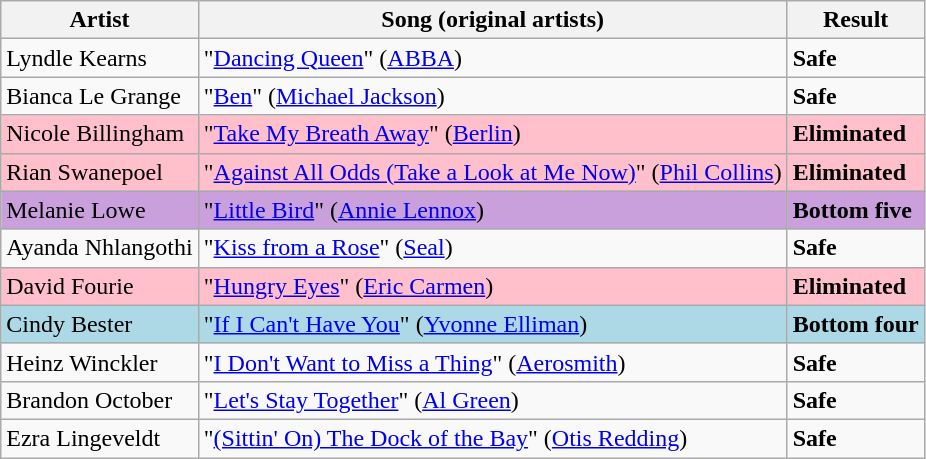<table class=wikitable>
<tr>
<th>Artist</th>
<th>Song (original artists)</th>
<th>Result</th>
</tr>
<tr>
<td>Lyndle Kearns</td>
<td>"<a href='#'>Dancing Queen</a>" (<a href='#'>ABBA</a>)</td>
<td><strong>Safe</strong></td>
</tr>
<tr>
<td>Bianca Le Grange</td>
<td>"<a href='#'>Ben</a>" (<a href='#'>Michael Jackson</a>)</td>
<td><strong>Safe</strong></td>
</tr>
<tr style="background:pink;">
<td>Nicole Billingham</td>
<td>"<a href='#'>Take My Breath Away</a>" (<a href='#'>Berlin</a>)</td>
<td><strong>Eliminated</strong></td>
</tr>
<tr style="background:pink;">
<td>Rian Swanepoel</td>
<td>"<a href='#'>Against All Odds (Take a Look at Me Now)</a>" (<a href='#'>Phil Collins</a>)</td>
<td><strong>Eliminated</strong></td>
</tr>
<tr style="background:#C9A0DC">
<td>Melanie Lowe</td>
<td>"<a href='#'>Little Bird</a>" (<a href='#'>Annie Lennox</a>)</td>
<td><strong>Bottom five</strong></td>
</tr>
<tr>
<td>Ayanda Nhlangothi</td>
<td>"<a href='#'>Kiss from a Rose</a>" (<a href='#'>Seal</a>)</td>
<td><strong>Safe</strong></td>
</tr>
<tr style="background:pink;">
<td>David Fourie</td>
<td>"<a href='#'>Hungry Eyes</a>" (<a href='#'>Eric Carmen</a>)</td>
<td><strong>Eliminated</strong></td>
</tr>
<tr style="background:lightblue;">
<td>Cindy Bester</td>
<td>"<a href='#'>If I Can't Have You</a>" (<a href='#'>Yvonne Elliman</a>)</td>
<td><strong>Bottom four</strong></td>
</tr>
<tr>
<td>Heinz Winckler</td>
<td>"<a href='#'>I Don't Want to Miss a Thing</a>" (<a href='#'>Aerosmith</a>)</td>
<td><strong>Safe</strong></td>
</tr>
<tr>
<td>Brandon October</td>
<td>"<a href='#'>Let's Stay Together</a>" (<a href='#'>Al Green</a>)</td>
<td><strong>Safe</strong></td>
</tr>
<tr>
<td>Ezra Lingeveldt</td>
<td>"<a href='#'>(Sittin' On) The Dock of the Bay</a>" (<a href='#'>Otis Redding</a>)</td>
<td><strong>Safe</strong></td>
</tr>
</table>
